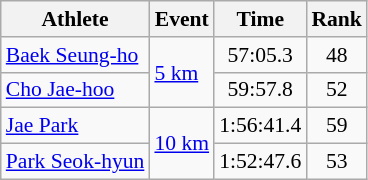<table class="wikitable" style="font-size:90%;">
<tr>
<th>Athlete</th>
<th>Event</th>
<th>Time</th>
<th>Rank</th>
</tr>
<tr align=center>
<td align=left><a href='#'>Baek Seung-ho</a></td>
<td align=left rowspan=2><a href='#'>5 km</a></td>
<td>57:05.3</td>
<td>48</td>
</tr>
<tr align=center>
<td align=left><a href='#'>Cho Jae-hoo</a></td>
<td>59:57.8</td>
<td>52</td>
</tr>
<tr align=center>
<td align=left><a href='#'>Jae Park</a></td>
<td align=left rowspan=2><a href='#'>10 km</a></td>
<td>1:56:41.4</td>
<td>59</td>
</tr>
<tr align=center>
<td align=left><a href='#'>Park Seok-hyun</a></td>
<td>1:52:47.6</td>
<td>53</td>
</tr>
</table>
